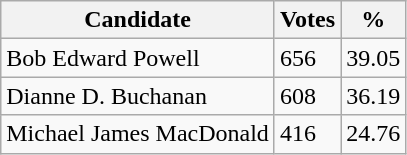<table class="wikitable">
<tr>
<th>Candidate</th>
<th>Votes</th>
<th>%</th>
</tr>
<tr>
<td>Bob Edward Powell</td>
<td>656</td>
<td>39.05</td>
</tr>
<tr>
<td>Dianne D. Buchanan</td>
<td>608</td>
<td>36.19</td>
</tr>
<tr>
<td>Michael James MacDonald</td>
<td>416</td>
<td>24.76</td>
</tr>
</table>
